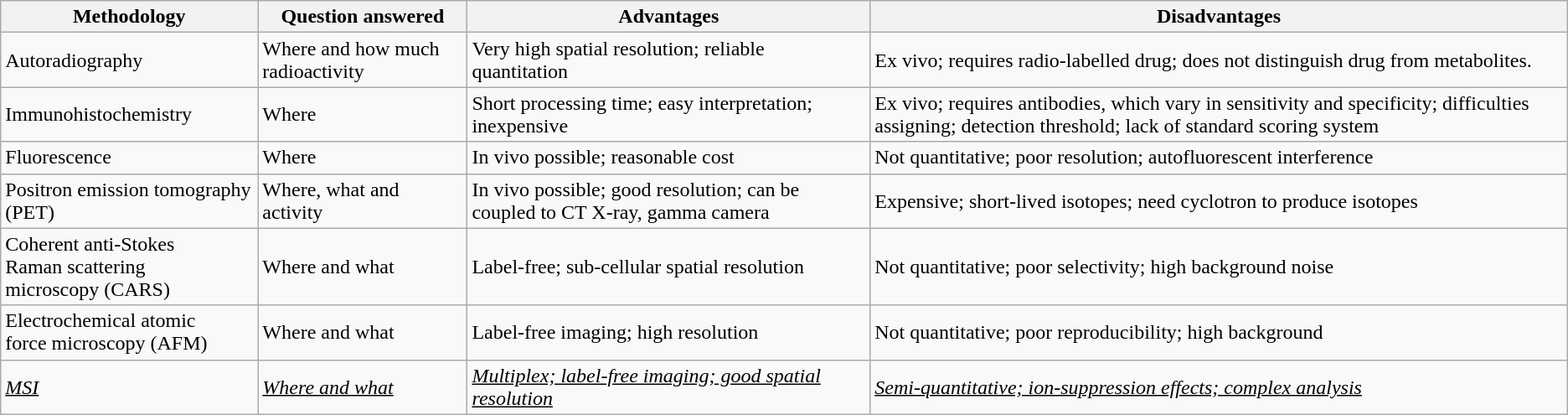<table class="wikitable">
<tr>
<th>Methodology</th>
<th>Question answered</th>
<th>Advantages</th>
<th>Disadvantages</th>
</tr>
<tr>
<td>Autoradiography</td>
<td>Where and how much radioactivity</td>
<td>Very high spatial resolution; reliable quantitation</td>
<td>Ex vivo; requires radio-labelled drug; does not distinguish drug from metabolites.</td>
</tr>
<tr>
<td>Immunohistochemistry</td>
<td>Where</td>
<td>Short processing time; easy interpretation; inexpensive</td>
<td>Ex vivo; requires antibodies, which vary in sensitivity and specificity; difficulties assigning; detection threshold; lack of standard scoring system</td>
</tr>
<tr>
<td>Fluorescence</td>
<td>Where</td>
<td>In vivo possible; reasonable cost</td>
<td>Not quantitative; poor resolution; autofluorescent interference</td>
</tr>
<tr>
<td>Positron emission tomography (PET)</td>
<td>Where, what and activity</td>
<td>In vivo possible; good resolution; can be coupled to CT X-ray, gamma camera</td>
<td>Expensive; short-lived isotopes; need cyclotron to produce isotopes</td>
</tr>
<tr>
<td>Coherent anti-Stokes<br>Raman scattering<br>microscopy (CARS)</td>
<td>Where and what</td>
<td>Label-free; sub-cellular spatial resolution</td>
<td>Not quantitative; poor selectivity; high background noise</td>
</tr>
<tr>
<td>Electrochemical atomic<br>force microscopy (AFM)</td>
<td>Where and what</td>
<td>Label-free imaging; high resolution</td>
<td>Not quantitative; poor reproducibility; high background</td>
</tr>
<tr>
<td><em><u>MSI</u></em></td>
<td><em><u>Where and what</u></em></td>
<td><em><u>Multiplex; label-free imaging; good spatial resolution</u></em></td>
<td><em><u>Semi-quantitative; ion-suppression effects; complex analysis</u></em></td>
</tr>
</table>
